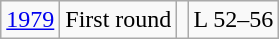<table class="wikitable" style="text-align:center">
<tr>
<td><a href='#'>1979</a></td>
<td>First round</td>
<td></td>
<td>L 52–56</td>
</tr>
</table>
